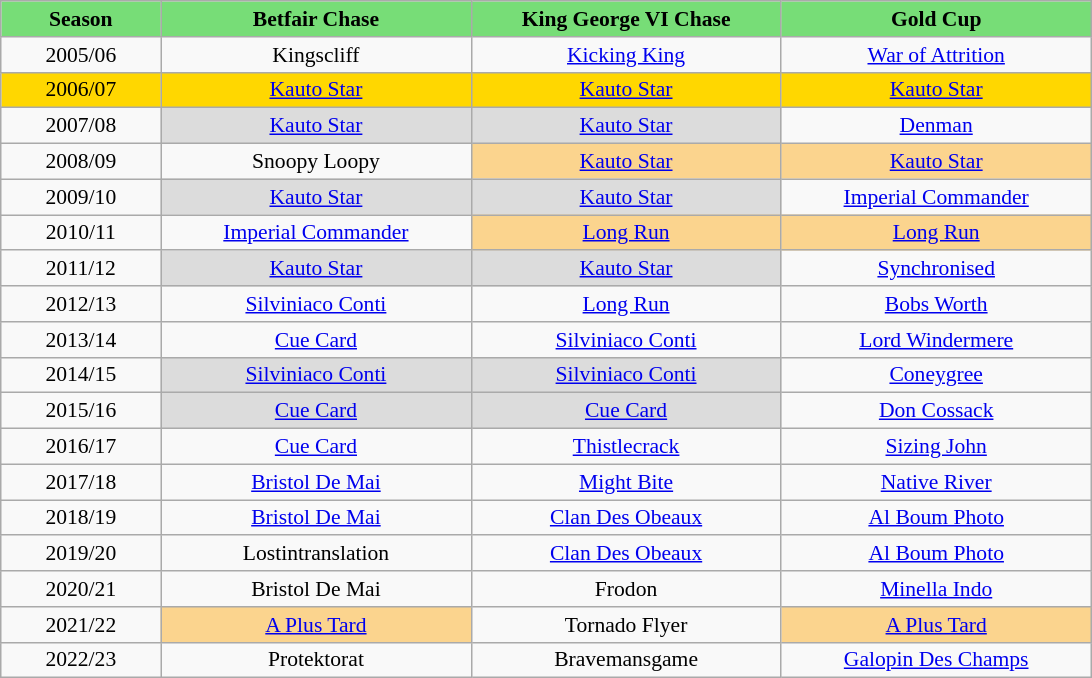<table class = "wikitable" | border="1" cellpadding="0" style="border-collapse: collapse; font-size:90%; text-align: center;">
<tr bgcolor="#77dd77" align="center">
<td width="100px"><strong>Season</strong><br></td>
<td width="200px"><strong>Betfair Chase</strong><br></td>
<td width="200px"><strong>King George VI Chase</strong> <br></td>
<td width="200px"><strong>Gold Cup</strong> <br></td>
</tr>
<tr>
<td>2005/06</td>
<td>Kingscliff</td>
<td><a href='#'>Kicking King</a></td>
<td><a href='#'>War of Attrition</a></td>
</tr>
<tr style="background-color: gold;">
<td>2006/07</td>
<td><a href='#'>Kauto Star</a></td>
<td><a href='#'>Kauto Star</a></td>
<td><a href='#'>Kauto Star</a></td>
</tr>
<tr>
<td>2007/08</td>
<td style="background-color: #DCDCDC;"><a href='#'>Kauto Star</a></td>
<td style="background-color: #DCDCDC;"><a href='#'>Kauto Star</a></td>
<td><a href='#'>Denman</a></td>
</tr>
<tr>
<td>2008/09</td>
<td>Snoopy Loopy</td>
<td style="background-color: #FBD48E;"><a href='#'>Kauto Star</a></td>
<td style="background-color: #FBD48E;"><a href='#'>Kauto Star</a></td>
</tr>
<tr>
<td>2009/10</td>
<td style="background-color: #DCDCDC;"><a href='#'>Kauto Star</a></td>
<td style="background-color: #DCDCDC;"><a href='#'>Kauto Star</a></td>
<td><a href='#'>Imperial Commander</a></td>
</tr>
<tr>
<td>2010/11</td>
<td><a href='#'>Imperial Commander</a></td>
<td style="background-color: #FBD48E;"><a href='#'>Long Run</a></td>
<td style="background-color: #FBD48E;"><a href='#'>Long Run</a></td>
</tr>
<tr>
<td>2011/12</td>
<td style="background-color: #DCDCDC;"><a href='#'>Kauto Star</a></td>
<td style="background-color: #DCDCDC;"><a href='#'>Kauto Star</a></td>
<td><a href='#'>Synchronised</a></td>
</tr>
<tr>
<td>2012/13</td>
<td><a href='#'>Silviniaco Conti</a></td>
<td><a href='#'>Long Run</a></td>
<td><a href='#'>Bobs Worth</a></td>
</tr>
<tr>
<td>2013/14</td>
<td><a href='#'>Cue Card</a></td>
<td><a href='#'>Silviniaco Conti</a></td>
<td><a href='#'>Lord Windermere</a></td>
</tr>
<tr>
<td>2014/15</td>
<td style="background-color: #DCDCDC;"><a href='#'>Silviniaco Conti</a></td>
<td style="background-color: #DCDCDC;"><a href='#'>Silviniaco Conti</a></td>
<td><a href='#'>Coneygree</a></td>
</tr>
<tr>
<td>2015/16</td>
<td style="background-color: #DCDCDC;"><a href='#'>Cue Card</a></td>
<td style="background-color: #DCDCDC;"><a href='#'>Cue Card</a></td>
<td><a href='#'>Don Cossack</a></td>
</tr>
<tr>
<td>2016/17</td>
<td><a href='#'>Cue Card</a></td>
<td><a href='#'>Thistlecrack</a></td>
<td><a href='#'>Sizing John</a></td>
</tr>
<tr>
<td>2017/18</td>
<td><a href='#'>Bristol De Mai</a></td>
<td><a href='#'>Might Bite</a></td>
<td><a href='#'>Native River</a></td>
</tr>
<tr>
<td>2018/19</td>
<td><a href='#'>Bristol De Mai</a></td>
<td><a href='#'>Clan Des Obeaux</a></td>
<td><a href='#'>Al Boum Photo</a></td>
</tr>
<tr>
<td>2019/20</td>
<td>Lostintranslation</td>
<td><a href='#'>Clan Des Obeaux</a></td>
<td><a href='#'>Al Boum Photo</a></td>
</tr>
<tr>
<td>2020/21</td>
<td>Bristol De Mai</td>
<td>Frodon</td>
<td><a href='#'>Minella Indo</a></td>
</tr>
<tr>
<td>2021/22</td>
<td style="background-color: #FBD48E;"><a href='#'>A Plus Tard</a></td>
<td>Tornado Flyer</td>
<td style="background-color: #FBD48E;"><a href='#'>A Plus Tard</a></td>
</tr>
<tr>
<td>2022/23</td>
<td>Protektorat</td>
<td>Bravemansgame</td>
<td><a href='#'>Galopin Des Champs</a></td>
</tr>
</table>
